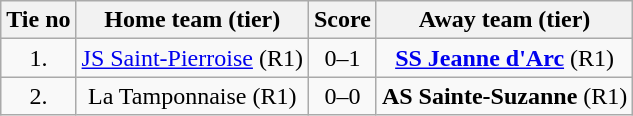<table class="wikitable" style="text-align: center">
<tr>
<th>Tie no</th>
<th>Home team (tier)</th>
<th>Score</th>
<th>Away team (tier)</th>
</tr>
<tr>
<td>1.</td>
<td> <a href='#'>JS Saint-Pierroise</a> (R1)</td>
<td>0–1</td>
<td><strong><a href='#'>SS Jeanne d'Arc</a></strong> (R1) </td>
</tr>
<tr>
<td>2.</td>
<td> La Tamponnaise (R1)</td>
<td>0–0 </td>
<td><strong>AS Sainte-Suzanne</strong> (R1) </td>
</tr>
</table>
